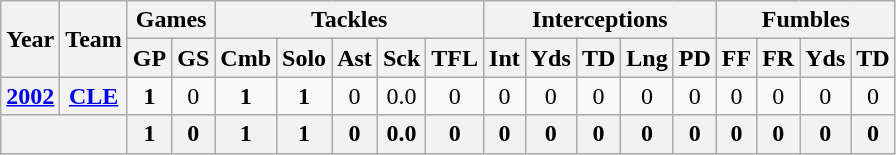<table class="wikitable" style="text-align:center">
<tr>
<th rowspan="2">Year</th>
<th rowspan="2">Team</th>
<th colspan="2">Games</th>
<th colspan="5">Tackles</th>
<th colspan="5">Interceptions</th>
<th colspan="4">Fumbles</th>
</tr>
<tr>
<th>GP</th>
<th>GS</th>
<th>Cmb</th>
<th>Solo</th>
<th>Ast</th>
<th>Sck</th>
<th>TFL</th>
<th>Int</th>
<th>Yds</th>
<th>TD</th>
<th>Lng</th>
<th>PD</th>
<th>FF</th>
<th>FR</th>
<th>Yds</th>
<th>TD</th>
</tr>
<tr>
<th><a href='#'>2002</a></th>
<th><a href='#'>CLE</a></th>
<td><strong>1</strong></td>
<td>0</td>
<td><strong>1</strong></td>
<td><strong>1</strong></td>
<td>0</td>
<td>0.0</td>
<td>0</td>
<td>0</td>
<td>0</td>
<td>0</td>
<td>0</td>
<td>0</td>
<td>0</td>
<td>0</td>
<td>0</td>
<td>0</td>
</tr>
<tr>
<th colspan="2"></th>
<th>1</th>
<th>0</th>
<th>1</th>
<th>1</th>
<th>0</th>
<th>0.0</th>
<th>0</th>
<th>0</th>
<th>0</th>
<th>0</th>
<th>0</th>
<th>0</th>
<th>0</th>
<th>0</th>
<th>0</th>
<th>0</th>
</tr>
</table>
